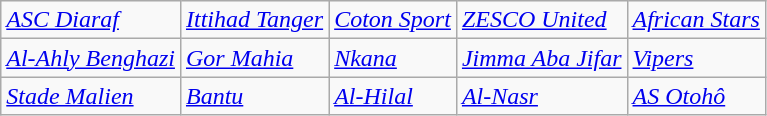<table class="wikitable">
<tr>
<td> <em><a href='#'>ASC Diaraf</a></em></td>
<td> <em><a href='#'>Ittihad Tanger</a></em></td>
<td> <em><a href='#'>Coton Sport</a></em></td>
<td> <em><a href='#'>ZESCO United</a></em></td>
<td> <em><a href='#'>African Stars</a></em></td>
</tr>
<tr>
<td> <em><a href='#'>Al-Ahly Benghazi</a></em></td>
<td> <em><a href='#'>Gor Mahia</a></em></td>
<td> <em><a href='#'>Nkana</a></em></td>
<td> <em><a href='#'>Jimma Aba Jifar</a></em></td>
<td> <em><a href='#'>Vipers</a></em></td>
</tr>
<tr>
<td> <em><a href='#'>Stade Malien</a></em></td>
<td> <em><a href='#'>Bantu</a></em></td>
<td> <em><a href='#'>Al-Hilal</a></em></td>
<td> <em><a href='#'>Al-Nasr</a></em></td>
<td> <em><a href='#'>AS Otohô</a></em></td>
</tr>
</table>
